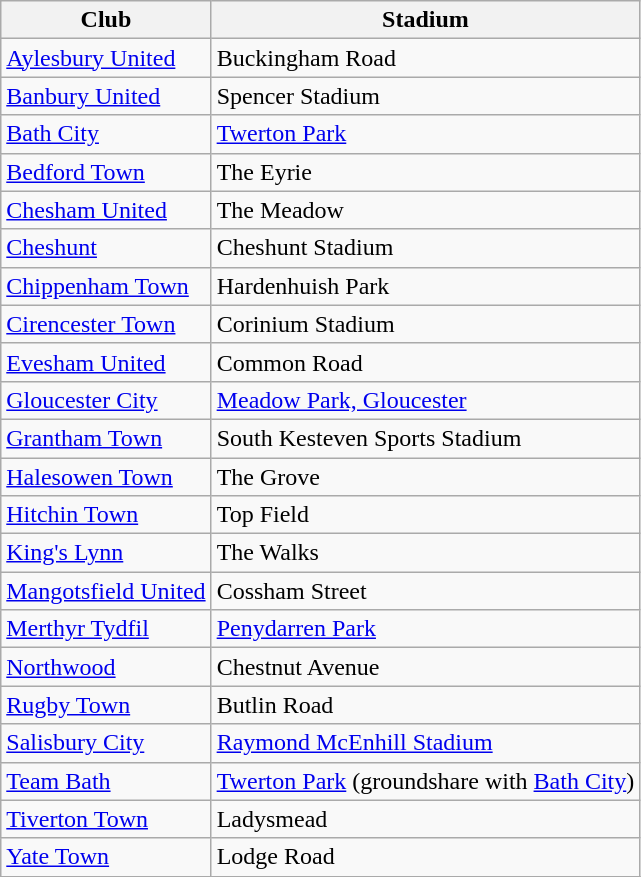<table class="wikitable sortable">
<tr>
<th>Club</th>
<th>Stadium</th>
</tr>
<tr>
<td><a href='#'>Aylesbury United</a></td>
<td>Buckingham Road</td>
</tr>
<tr>
<td><a href='#'>Banbury United</a></td>
<td>Spencer Stadium</td>
</tr>
<tr>
<td><a href='#'>Bath City</a></td>
<td><a href='#'>Twerton Park</a></td>
</tr>
<tr>
<td><a href='#'>Bedford Town</a></td>
<td>The Eyrie</td>
</tr>
<tr>
<td><a href='#'>Chesham United</a></td>
<td>The Meadow</td>
</tr>
<tr>
<td><a href='#'>Cheshunt</a></td>
<td>Cheshunt Stadium</td>
</tr>
<tr>
<td><a href='#'>Chippenham Town</a></td>
<td>Hardenhuish Park</td>
</tr>
<tr>
<td><a href='#'>Cirencester Town</a></td>
<td>Corinium Stadium</td>
</tr>
<tr>
<td><a href='#'>Evesham United</a></td>
<td>Common Road</td>
</tr>
<tr>
<td><a href='#'>Gloucester City</a></td>
<td><a href='#'>Meadow Park, Gloucester</a></td>
</tr>
<tr>
<td><a href='#'>Grantham Town</a></td>
<td>South Kesteven Sports Stadium</td>
</tr>
<tr>
<td><a href='#'>Halesowen Town</a></td>
<td>The Grove</td>
</tr>
<tr>
<td><a href='#'>Hitchin Town</a></td>
<td>Top Field</td>
</tr>
<tr>
<td><a href='#'>King's Lynn</a></td>
<td>The Walks</td>
</tr>
<tr>
<td><a href='#'>Mangotsfield United</a></td>
<td>Cossham Street</td>
</tr>
<tr>
<td><a href='#'>Merthyr Tydfil</a></td>
<td><a href='#'>Penydarren Park</a></td>
</tr>
<tr>
<td><a href='#'>Northwood</a></td>
<td>Chestnut Avenue</td>
</tr>
<tr>
<td><a href='#'>Rugby Town</a></td>
<td>Butlin Road</td>
</tr>
<tr>
<td><a href='#'>Salisbury City</a></td>
<td><a href='#'>Raymond McEnhill Stadium</a></td>
</tr>
<tr>
<td><a href='#'>Team Bath</a></td>
<td><a href='#'>Twerton Park</a> (groundshare with <a href='#'>Bath City</a>)</td>
</tr>
<tr>
<td><a href='#'>Tiverton Town</a></td>
<td>Ladysmead</td>
</tr>
<tr>
<td><a href='#'>Yate Town</a></td>
<td>Lodge Road</td>
</tr>
<tr>
</tr>
</table>
